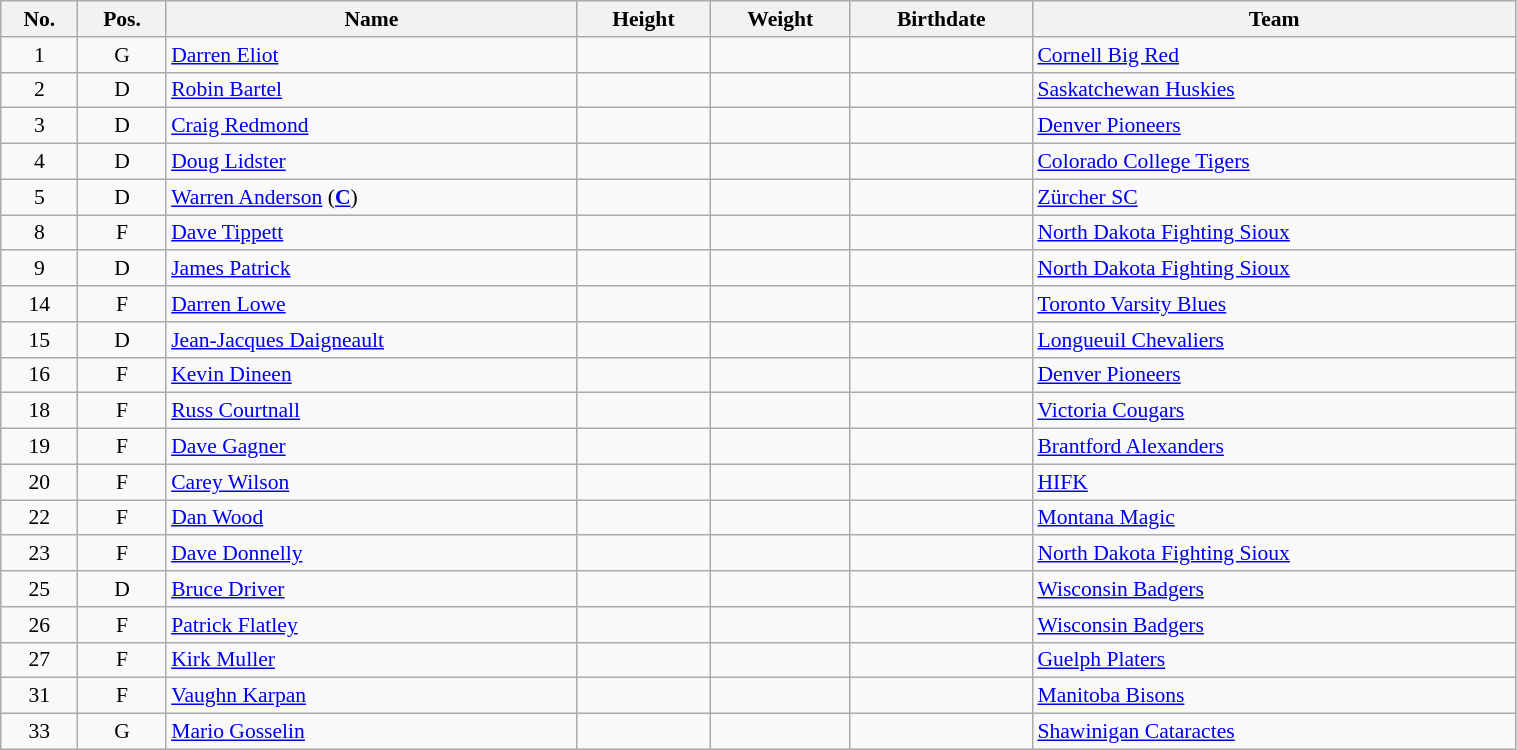<table class="wikitable sortable" width="80%" style="font-size: 90%; text-align: center;">
<tr>
<th>No.</th>
<th>Pos.</th>
<th>Name</th>
<th>Height</th>
<th>Weight</th>
<th>Birthdate</th>
<th>Team</th>
</tr>
<tr>
<td>1</td>
<td>G</td>
<td style="text-align:left;"><a href='#'>Darren Eliot</a></td>
<td></td>
<td></td>
<td style="text-align:right;"></td>
<td style="text-align:left;"> <a href='#'>Cornell Big Red</a></td>
</tr>
<tr>
<td>2</td>
<td>D</td>
<td style="text-align:left;"><a href='#'>Robin Bartel</a></td>
<td></td>
<td></td>
<td style="text-align:right;"></td>
<td style="text-align:left;"> <a href='#'>Saskatchewan Huskies</a></td>
</tr>
<tr>
<td>3</td>
<td>D</td>
<td style="text-align:left;"><a href='#'>Craig Redmond</a></td>
<td></td>
<td></td>
<td style="text-align:right;"></td>
<td style="text-align:left;"> <a href='#'>Denver Pioneers</a></td>
</tr>
<tr>
<td>4</td>
<td>D</td>
<td style="text-align:left;"><a href='#'>Doug Lidster</a></td>
<td></td>
<td></td>
<td style="text-align:right;"></td>
<td style="text-align:left;"> <a href='#'>Colorado College Tigers</a></td>
</tr>
<tr>
<td>5</td>
<td>D</td>
<td style="text-align:left;"><a href='#'>Warren Anderson</a> (<strong><a href='#'>C</a></strong>)</td>
<td></td>
<td></td>
<td style="text-align:right;"></td>
<td style="text-align:left;"> <a href='#'>Zürcher SC</a></td>
</tr>
<tr>
<td>8</td>
<td>F</td>
<td style="text-align:left;"><a href='#'>Dave Tippett</a></td>
<td></td>
<td></td>
<td style="text-align:right;"></td>
<td style="text-align:left;"> <a href='#'>North Dakota Fighting Sioux</a></td>
</tr>
<tr>
<td>9</td>
<td>D</td>
<td style="text-align:left;"><a href='#'>James Patrick</a></td>
<td></td>
<td></td>
<td style="text-align:right;"></td>
<td style="text-align:left;"> <a href='#'>North Dakota Fighting Sioux</a></td>
</tr>
<tr>
<td>14</td>
<td>F</td>
<td style="text-align:left;"><a href='#'>Darren Lowe</a></td>
<td></td>
<td></td>
<td style="text-align:right;"></td>
<td style="text-align:left;"> <a href='#'>Toronto Varsity Blues</a></td>
</tr>
<tr>
<td>15</td>
<td>D</td>
<td style="text-align:left;"><a href='#'>Jean-Jacques Daigneault</a></td>
<td></td>
<td></td>
<td style="text-align:right;"></td>
<td style="text-align:left;"> <a href='#'>Longueuil Chevaliers</a></td>
</tr>
<tr>
<td>16</td>
<td>F</td>
<td style="text-align:left;"><a href='#'>Kevin Dineen</a></td>
<td></td>
<td></td>
<td style="text-align:right;"></td>
<td style="text-align:left;"> <a href='#'>Denver Pioneers</a></td>
</tr>
<tr>
<td>18</td>
<td>F</td>
<td style="text-align:left;"><a href='#'>Russ Courtnall</a></td>
<td></td>
<td></td>
<td style="text-align:right;"></td>
<td style="text-align:left;"> <a href='#'>Victoria Cougars</a></td>
</tr>
<tr>
<td>19</td>
<td>F</td>
<td style="text-align:left;"><a href='#'>Dave Gagner</a></td>
<td></td>
<td></td>
<td style="text-align:right;"></td>
<td style="text-align:left;"> <a href='#'>Brantford Alexanders</a></td>
</tr>
<tr>
<td>20</td>
<td>F</td>
<td style="text-align:left;"><a href='#'>Carey Wilson</a></td>
<td></td>
<td></td>
<td style="text-align:right;"></td>
<td style="text-align:left;"> <a href='#'>HIFK</a></td>
</tr>
<tr>
<td>22</td>
<td>F</td>
<td style="text-align:left;"><a href='#'>Dan Wood</a></td>
<td></td>
<td></td>
<td style="text-align:right;"></td>
<td style="text-align:left;"> <a href='#'>Montana Magic</a></td>
</tr>
<tr>
<td>23</td>
<td>F</td>
<td style="text-align:left;"><a href='#'>Dave Donnelly</a></td>
<td></td>
<td></td>
<td style="text-align:right;"></td>
<td style="text-align:left;"> <a href='#'>North Dakota Fighting Sioux</a></td>
</tr>
<tr>
<td>25</td>
<td>D</td>
<td style="text-align:left;"><a href='#'>Bruce Driver</a></td>
<td></td>
<td></td>
<td style="text-align:right;"></td>
<td style="text-align:left;"> <a href='#'>Wisconsin Badgers</a></td>
</tr>
<tr>
<td>26</td>
<td>F</td>
<td style="text-align:left;"><a href='#'>Patrick Flatley</a></td>
<td></td>
<td></td>
<td style="text-align:right;"></td>
<td style="text-align:left;"> <a href='#'>Wisconsin Badgers</a></td>
</tr>
<tr>
<td>27</td>
<td>F</td>
<td style="text-align:left;"><a href='#'>Kirk Muller</a></td>
<td></td>
<td></td>
<td style="text-align:right;"></td>
<td style="text-align:left;"> <a href='#'>Guelph Platers</a></td>
</tr>
<tr>
<td>31</td>
<td>F</td>
<td style="text-align:left;"><a href='#'>Vaughn Karpan</a></td>
<td></td>
<td></td>
<td style="text-align:right;"></td>
<td style="text-align:left;"> <a href='#'>Manitoba Bisons</a></td>
</tr>
<tr>
<td>33</td>
<td>G</td>
<td style="text-align:left;"><a href='#'>Mario Gosselin</a></td>
<td></td>
<td></td>
<td style="text-align:right;"></td>
<td style="text-align:left;"> <a href='#'>Shawinigan Cataractes</a></td>
</tr>
</table>
